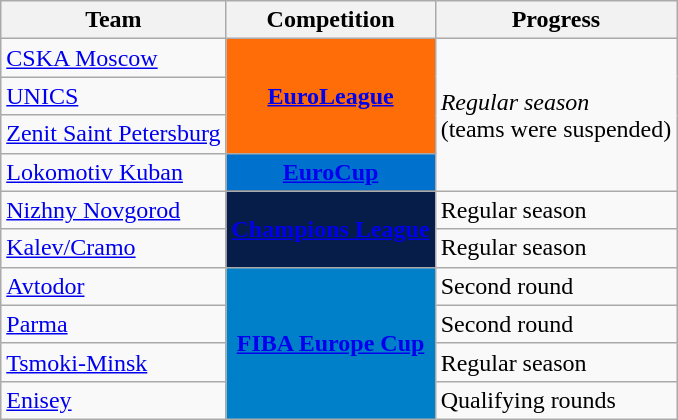<table class="wikitable sortable">
<tr>
<th>Team</th>
<th>Competition</th>
<th>Progress</th>
</tr>
<tr>
<td><a href='#'>CSKA Moscow</a></td>
<td rowspan="3" style="background:#ff6d09;color:#ffffff;text-align:center"><strong><a href='#'><span>EuroLeague</span></a></strong></td>
<td rowspan="4"><em>Regular season</em><br>(teams were suspended)</td>
</tr>
<tr>
<td><a href='#'>UNICS</a></td>
</tr>
<tr>
<td><a href='#'>Zenit Saint Petersburg</a></td>
</tr>
<tr>
<td><a href='#'>Lokomotiv Kuban</a></td>
<td rowspan="1" style="background-color:#0072CE;color:white;text-align:center"><strong><a href='#'><span>EuroCup</span></a></strong></td>
</tr>
<tr>
<td><a href='#'>Nizhny Novgorod</a></td>
<td rowspan="2" style="background-color:#071D49;color:#D0D3D4;text-align:center"><strong><a href='#'><span>Champions League</span></a></strong></td>
<td>Regular season</td>
</tr>
<tr>
<td><a href='#'>Kalev/Cramo</a></td>
<td>Regular season</td>
</tr>
<tr>
<td><a href='#'>Avtodor</a></td>
<td rowspan="4" style="background-color:#0080C8;color:white;text-align:center"><strong><a href='#'><span>FIBA Europe Cup</span></a></strong></td>
<td>Second round</td>
</tr>
<tr>
<td><a href='#'>Parma</a></td>
<td>Second round</td>
</tr>
<tr>
<td><a href='#'>Tsmoki-Minsk</a></td>
<td>Regular season</td>
</tr>
<tr>
<td><a href='#'>Enisey</a></td>
<td>Qualifying rounds</td>
</tr>
</table>
